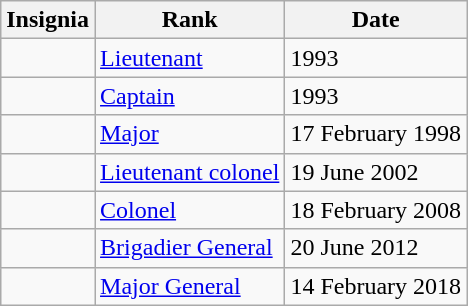<table class="wikitable">
<tr>
<th>Insignia</th>
<th>Rank</th>
<th>Date</th>
</tr>
<tr>
<td></td>
<td><a href='#'>Lieutenant</a></td>
<td>1993</td>
</tr>
<tr>
<td></td>
<td><a href='#'>Captain</a></td>
<td>1993</td>
</tr>
<tr>
<td></td>
<td><a href='#'>Major</a></td>
<td>17 February 1998</td>
</tr>
<tr>
<td></td>
<td><a href='#'>Lieutenant colonel</a></td>
<td>19 June 2002</td>
</tr>
<tr>
<td></td>
<td><a href='#'>Colonel</a></td>
<td>18 February 2008</td>
</tr>
<tr>
<td></td>
<td><a href='#'>Brigadier General</a></td>
<td>20 June 2012</td>
</tr>
<tr>
<td></td>
<td><a href='#'>Major General</a></td>
<td>14 February 2018</td>
</tr>
</table>
